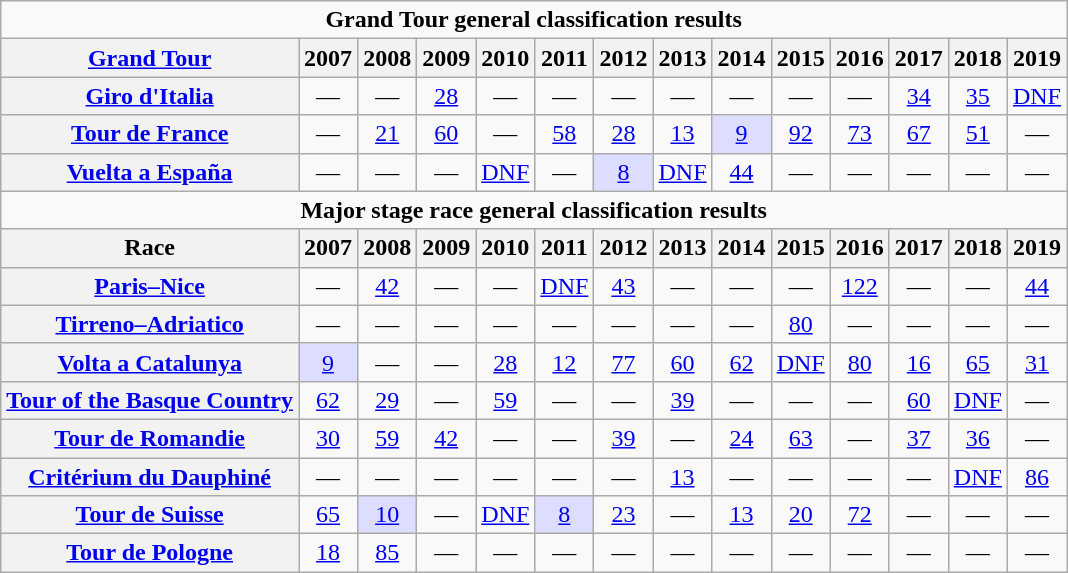<table class="wikitable plainrowheaders">
<tr>
<td colspan=15 align="center"><strong>Grand Tour general classification results</strong></td>
</tr>
<tr>
<th scope="col"><a href='#'>Grand Tour</a></th>
<th scope="col">2007</th>
<th scope="col">2008</th>
<th scope="col">2009</th>
<th scope="col">2010</th>
<th scope="col">2011</th>
<th scope="col">2012</th>
<th scope="col">2013</th>
<th scope="col">2014</th>
<th scope="col">2015</th>
<th scope="col">2016</th>
<th scope="col">2017</th>
<th scope="col">2018</th>
<th scope="col">2019</th>
</tr>
<tr style="text-align:center;">
<th scope="row"> <a href='#'>Giro d'Italia</a></th>
<td>—</td>
<td>—</td>
<td><a href='#'>28</a></td>
<td>—</td>
<td>—</td>
<td>—</td>
<td>—</td>
<td>—</td>
<td>—</td>
<td>—</td>
<td><a href='#'>34</a></td>
<td><a href='#'>35</a></td>
<td><a href='#'>DNF</a></td>
</tr>
<tr style="text-align:center;">
<th scope="row"> <a href='#'>Tour de France</a></th>
<td>—</td>
<td><a href='#'>21</a></td>
<td><a href='#'>60</a></td>
<td>—</td>
<td><a href='#'>58</a></td>
<td><a href='#'>28</a></td>
<td><a href='#'>13</a></td>
<td style="background:#ddddff;"><a href='#'>9</a></td>
<td><a href='#'>92</a></td>
<td><a href='#'>73</a></td>
<td><a href='#'>67</a></td>
<td><a href='#'>51</a></td>
<td>—</td>
</tr>
<tr style="text-align:center;">
<th scope="row"> <a href='#'>Vuelta a España</a></th>
<td>—</td>
<td>—</td>
<td>—</td>
<td><a href='#'>DNF</a></td>
<td>—</td>
<td style="background:#ddf;"><a href='#'>8</a></td>
<td><a href='#'>DNF</a></td>
<td><a href='#'>44</a></td>
<td>—</td>
<td>—</td>
<td>—</td>
<td>—</td>
<td>—</td>
</tr>
<tr>
<td colspan=15 align="center"><strong>Major stage race general classification results</strong></td>
</tr>
<tr>
<th scope="col">Race</th>
<th scope="col">2007</th>
<th scope="col">2008</th>
<th scope="col">2009</th>
<th scope="col">2010</th>
<th scope="col">2011</th>
<th scope="col">2012</th>
<th scope="col">2013</th>
<th scope="col">2014</th>
<th scope="col">2015</th>
<th scope="col">2016</th>
<th scope="col">2017</th>
<th scope="col">2018</th>
<th scope="col">2019</th>
</tr>
<tr style="text-align:center;">
<th scope="row"> <a href='#'>Paris–Nice</a></th>
<td>—</td>
<td><a href='#'>42</a></td>
<td>—</td>
<td>—</td>
<td><a href='#'>DNF</a></td>
<td><a href='#'>43</a></td>
<td>—</td>
<td>—</td>
<td>—</td>
<td><a href='#'>122</a></td>
<td>—</td>
<td>—</td>
<td><a href='#'>44</a></td>
</tr>
<tr style="text-align:center;">
<th scope="row"> <a href='#'>Tirreno–Adriatico</a></th>
<td>—</td>
<td>—</td>
<td>—</td>
<td>—</td>
<td>—</td>
<td>—</td>
<td>—</td>
<td>—</td>
<td><a href='#'>80</a></td>
<td>—</td>
<td>—</td>
<td>—</td>
<td>—</td>
</tr>
<tr style="text-align:center;">
<th scope="row"> <a href='#'>Volta a Catalunya</a></th>
<td style="background:#ddddff;"><a href='#'>9</a></td>
<td>—</td>
<td>—</td>
<td><a href='#'>28</a></td>
<td><a href='#'>12</a></td>
<td><a href='#'>77</a></td>
<td><a href='#'>60</a></td>
<td><a href='#'>62</a></td>
<td><a href='#'>DNF</a></td>
<td><a href='#'>80</a></td>
<td><a href='#'>16</a></td>
<td><a href='#'>65</a></td>
<td><a href='#'>31</a></td>
</tr>
<tr style="text-align:center;">
<th scope="row"> <a href='#'>Tour of the Basque Country</a></th>
<td><a href='#'>62</a></td>
<td><a href='#'>29</a></td>
<td>—</td>
<td><a href='#'>59</a></td>
<td>—</td>
<td>—</td>
<td><a href='#'>39</a></td>
<td>—</td>
<td>—</td>
<td>—</td>
<td><a href='#'>60</a></td>
<td><a href='#'>DNF</a></td>
<td>—</td>
</tr>
<tr style="text-align:center;">
<th scope="row"> <a href='#'>Tour de Romandie</a></th>
<td><a href='#'>30</a></td>
<td><a href='#'>59</a></td>
<td><a href='#'>42</a></td>
<td>—</td>
<td>—</td>
<td><a href='#'>39</a></td>
<td>—</td>
<td><a href='#'>24</a></td>
<td><a href='#'>63</a></td>
<td>—</td>
<td><a href='#'>37</a></td>
<td><a href='#'>36</a></td>
<td>—</td>
</tr>
<tr style="text-align:center;">
<th scope="row"> <a href='#'>Critérium du Dauphiné</a></th>
<td>—</td>
<td>—</td>
<td>—</td>
<td>—</td>
<td>—</td>
<td>—</td>
<td><a href='#'>13</a></td>
<td>—</td>
<td>—</td>
<td>—</td>
<td>—</td>
<td><a href='#'>DNF</a></td>
<td><a href='#'>86</a></td>
</tr>
<tr style="text-align:center;">
<th scope="row"> <a href='#'>Tour de Suisse</a></th>
<td><a href='#'>65</a></td>
<td style="background:#ddddff;"><a href='#'>10</a></td>
<td>—</td>
<td><a href='#'>DNF</a></td>
<td style="background:#ddddff;"><a href='#'>8</a></td>
<td><a href='#'>23</a></td>
<td>—</td>
<td><a href='#'>13</a></td>
<td><a href='#'>20</a></td>
<td><a href='#'>72</a></td>
<td>—</td>
<td>—</td>
<td>—</td>
</tr>
<tr style="text-align:center;">
<th scope="row"> <a href='#'>Tour de Pologne</a></th>
<td><a href='#'>18</a></td>
<td><a href='#'>85</a></td>
<td>—</td>
<td>—</td>
<td>—</td>
<td>—</td>
<td>—</td>
<td>—</td>
<td>—</td>
<td>—</td>
<td>—</td>
<td>—</td>
<td>—</td>
</tr>
</table>
